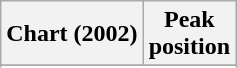<table class="wikitable sortable plainrowheaders" style="text-align:center">
<tr>
<th scope="col">Chart (2002)</th>
<th scope="col">Peak<br>position</th>
</tr>
<tr>
</tr>
<tr>
</tr>
</table>
